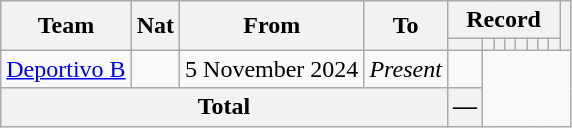<table class="wikitable" style="text-align: center">
<tr>
<th rowspan="2">Team</th>
<th rowspan="2">Nat</th>
<th rowspan="2">From</th>
<th rowspan="2">To</th>
<th colspan="8">Record</th>
<th rowspan=2></th>
</tr>
<tr>
<th></th>
<th></th>
<th></th>
<th></th>
<th></th>
<th></th>
<th></th>
<th></th>
</tr>
<tr>
<td align="left"><a href='#'>Deportivo B</a></td>
<td></td>
<td align=left>5 November 2024</td>
<td align=left><em>Present</em><br></td>
<td></td>
</tr>
<tr>
<th colspan="4">Total<br></th>
<th>—</th>
</tr>
</table>
